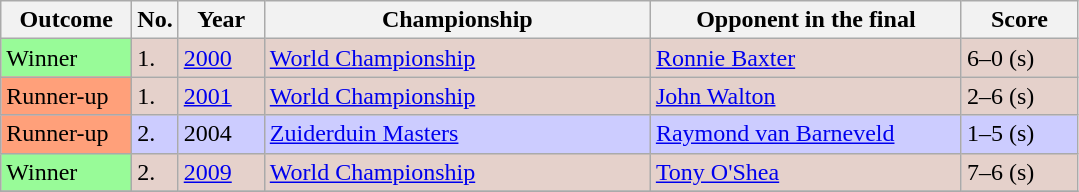<table class="wikitable">
<tr>
<th width="80">Outcome</th>
<th width="20">No.</th>
<th width="50">Year</th>
<th style="width:250px;">Championship</th>
<th style="width:200px;">Opponent in the final</th>
<th width="70">Score</th>
</tr>
<tr style="background:#e5d1cb;">
<td style="background:#98FB98">Winner</td>
<td>1.</td>
<td><a href='#'>2000</a></td>
<td><a href='#'>World Championship</a></td>
<td> <a href='#'>Ronnie Baxter</a></td>
<td>6–0 (s)</td>
</tr>
<tr style="background:#e5d1cb;">
<td style="background:#ffa07a;">Runner-up</td>
<td>1.</td>
<td><a href='#'>2001</a></td>
<td><a href='#'>World Championship</a></td>
<td> <a href='#'>John Walton</a></td>
<td>2–6 (s)</td>
</tr>
<tr style="background:#ccf;">
<td style="background:#ffa07a;">Runner-up</td>
<td>2.</td>
<td>2004</td>
<td><a href='#'>Zuiderduin Masters</a></td>
<td> <a href='#'>Raymond van Barneveld</a></td>
<td>1–5 (s)</td>
</tr>
<tr style="background:#e5d1cb;">
<td style="background:#98FB98">Winner</td>
<td>2.</td>
<td><a href='#'>2009</a></td>
<td><a href='#'>World Championship</a></td>
<td> <a href='#'>Tony O'Shea</a></td>
<td>7–6 (s)</td>
</tr>
<tr>
</tr>
</table>
